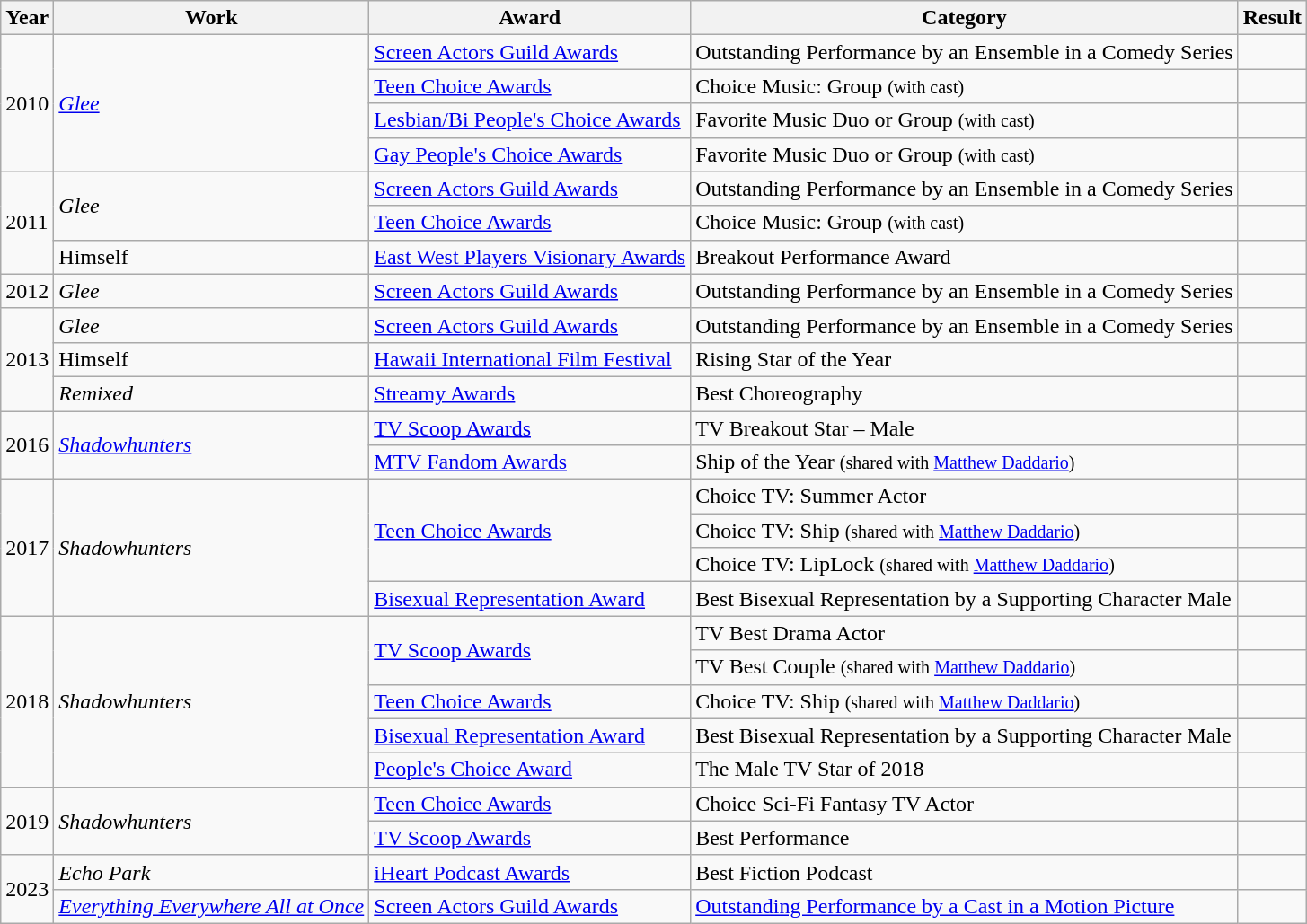<table class="wikitable">
<tr>
<th>Year</th>
<th>Work</th>
<th>Award</th>
<th>Category</th>
<th>Result</th>
</tr>
<tr>
<td rowspan="4">2010</td>
<td rowspan="4"><em><a href='#'>Glee</a></em></td>
<td><a href='#'>Screen Actors Guild Awards</a></td>
<td>Outstanding Performance by an Ensemble in a Comedy Series</td>
<td></td>
</tr>
<tr>
<td><a href='#'>Teen Choice Awards</a></td>
<td>Choice Music: Group <small>(with cast)</small></td>
<td></td>
</tr>
<tr>
<td><a href='#'>Lesbian/Bi People's Choice Awards</a></td>
<td>Favorite Music Duo or Group <small>(with cast)</small></td>
<td></td>
</tr>
<tr>
<td><a href='#'>Gay People's Choice Awards</a></td>
<td>Favorite Music Duo or Group <small>(with cast)</small></td>
<td></td>
</tr>
<tr>
<td rowspan="3">2011</td>
<td rowspan="2"><em>Glee</em></td>
<td><a href='#'>Screen Actors Guild Awards</a></td>
<td>Outstanding Performance by an Ensemble in a Comedy Series</td>
<td></td>
</tr>
<tr>
<td><a href='#'>Teen Choice Awards</a></td>
<td>Choice Music: Group <small>(with cast)</small></td>
<td></td>
</tr>
<tr>
<td>Himself</td>
<td><a href='#'>East West Players Visionary Awards</a></td>
<td>Breakout Performance Award</td>
<td></td>
</tr>
<tr>
<td rowspan="1">2012</td>
<td rowspan="1"><em>Glee</em></td>
<td><a href='#'>Screen Actors Guild Awards</a></td>
<td>Outstanding Performance by an Ensemble in a Comedy Series</td>
<td></td>
</tr>
<tr>
<td rowspan="3">2013</td>
<td rowspan="1"><em>Glee</em></td>
<td><a href='#'>Screen Actors Guild Awards</a></td>
<td>Outstanding Performance by an Ensemble in a Comedy Series</td>
<td></td>
</tr>
<tr>
<td>Himself</td>
<td><a href='#'>Hawaii International Film Festival</a></td>
<td>Rising Star of the Year</td>
<td></td>
</tr>
<tr>
<td><em>Remixed</em></td>
<td><a href='#'>Streamy Awards</a></td>
<td>Best Choreography</td>
<td></td>
</tr>
<tr>
<td rowspan="2">2016</td>
<td rowspan="2"><em><a href='#'>Shadowhunters</a></em></td>
<td><a href='#'>TV Scoop Awards</a></td>
<td>TV Breakout Star – Male</td>
<td></td>
</tr>
<tr>
<td><a href='#'>MTV Fandom Awards</a></td>
<td>Ship of the Year <small>(shared with <a href='#'>Matthew Daddario</a>)</small></td>
<td></td>
</tr>
<tr>
<td rowspan="4">2017</td>
<td rowspan="4"><em>Shadowhunters</em></td>
<td rowspan="3"><a href='#'>Teen Choice Awards</a></td>
<td>Choice TV: Summer Actor</td>
<td></td>
</tr>
<tr>
<td>Choice TV: Ship <small>(shared with <a href='#'>Matthew Daddario</a>)</small></td>
<td></td>
</tr>
<tr>
<td>Choice TV: LipLock <small>(shared with <a href='#'>Matthew Daddario</a>)</small></td>
<td></td>
</tr>
<tr>
<td><a href='#'>Bisexual Representation Award</a></td>
<td>Best Bisexual Representation by a Supporting Character Male</td>
<td></td>
</tr>
<tr>
<td rowspan="5">2018</td>
<td rowspan="5"><em>Shadowhunters</em></td>
<td rowspan="2"><a href='#'>TV Scoop Awards</a></td>
<td>TV Best Drama Actor</td>
<td></td>
</tr>
<tr>
<td>TV Best Couple <small>(shared with <a href='#'>Matthew Daddario</a>)</small></td>
<td></td>
</tr>
<tr>
<td rowspan="1"><a href='#'>Teen Choice Awards</a></td>
<td>Choice TV: Ship <small>(shared with <a href='#'>Matthew Daddario</a>)</small></td>
<td></td>
</tr>
<tr>
<td><a href='#'>Bisexual Representation Award</a></td>
<td>Best Bisexual Representation by a Supporting Character Male</td>
<td></td>
</tr>
<tr>
<td><a href='#'>People's Choice Award</a></td>
<td>The Male TV Star of 2018</td>
<td></td>
</tr>
<tr>
<td rowspan="2">2019</td>
<td rowspan="2"><em>Shadowhunters</em></td>
<td><a href='#'>Teen Choice Awards</a></td>
<td>Choice Sci-Fi Fantasy TV Actor</td>
<td></td>
</tr>
<tr>
<td><a href='#'>TV Scoop Awards</a></td>
<td>Best Performance</td>
<td></td>
</tr>
<tr>
<td rowspan="2">2023</td>
<td><em>Echo Park</em></td>
<td><a href='#'>iHeart Podcast Awards</a></td>
<td>Best Fiction Podcast</td>
<td></td>
</tr>
<tr>
<td><em><a href='#'>Everything Everywhere All at Once</a></em></td>
<td><a href='#'>Screen Actors Guild Awards</a></td>
<td><a href='#'>Outstanding Performance by a Cast in a Motion Picture</a></td>
<td></td>
</tr>
</table>
